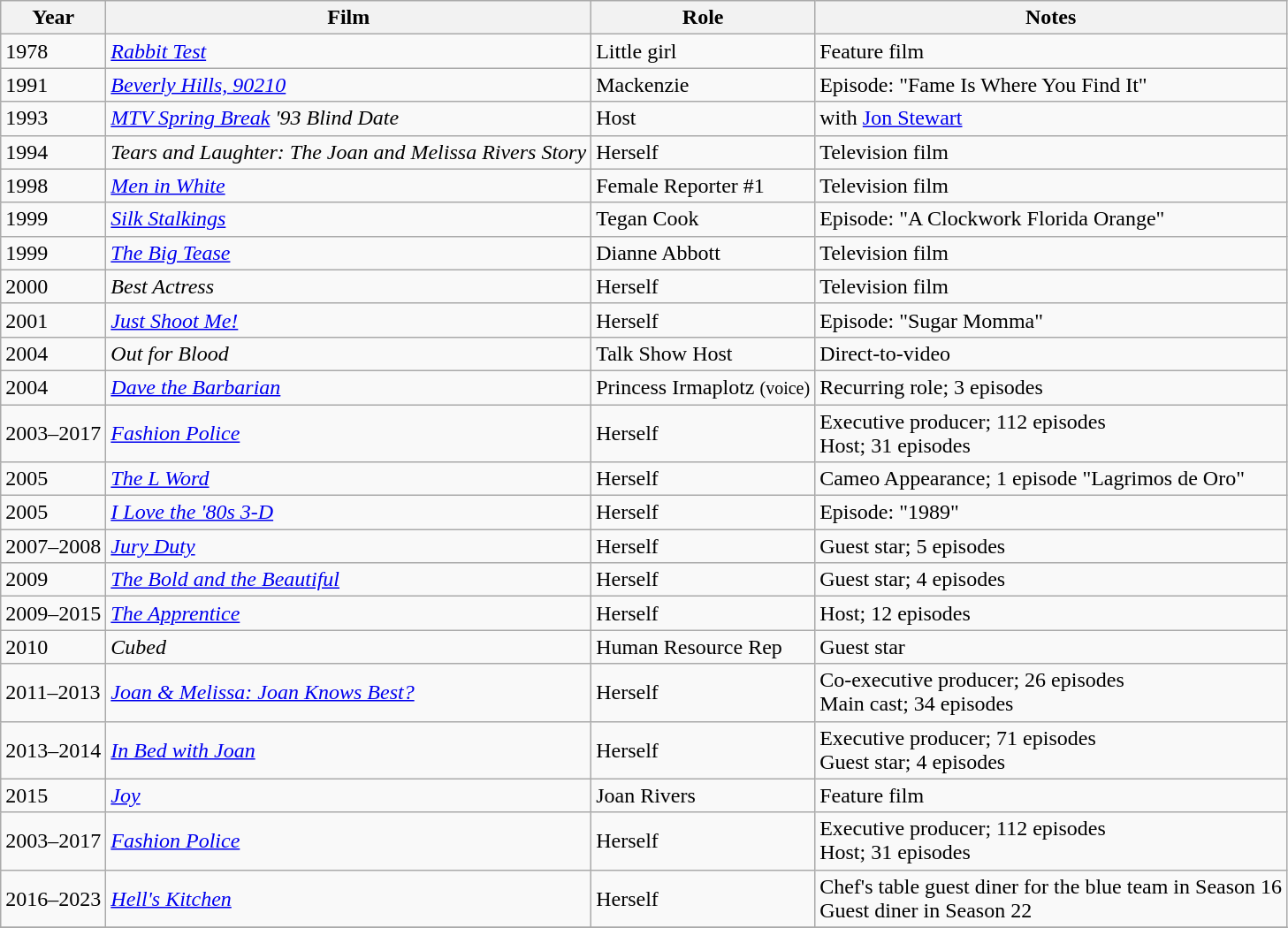<table class="wikitable">
<tr>
<th>Year</th>
<th>Film</th>
<th>Role</th>
<th>Notes</th>
</tr>
<tr>
<td>1978</td>
<td><em><a href='#'>Rabbit Test</a></em></td>
<td>Little girl</td>
<td>Feature film</td>
</tr>
<tr>
<td>1991</td>
<td><em><a href='#'>Beverly Hills, 90210</a></em></td>
<td>Mackenzie</td>
<td>Episode: "Fame Is Where You Find It"</td>
</tr>
<tr>
<td>1993</td>
<td><em><a href='#'>MTV Spring Break</a> '93 Blind Date</em></td>
<td>Host</td>
<td>with <a href='#'>Jon Stewart</a></td>
</tr>
<tr>
<td>1994</td>
<td><em>Tears and Laughter: The Joan and Melissa Rivers Story</em></td>
<td>Herself</td>
<td>Television film</td>
</tr>
<tr>
<td>1998</td>
<td><em><a href='#'>Men in White</a></em></td>
<td>Female Reporter #1</td>
<td>Television film</td>
</tr>
<tr>
<td>1999</td>
<td><em><a href='#'>Silk Stalkings</a></em></td>
<td>Tegan Cook</td>
<td>Episode: "A Clockwork Florida Orange"</td>
</tr>
<tr>
<td>1999</td>
<td><em><a href='#'>The Big Tease</a></em></td>
<td>Dianne Abbott</td>
<td>Television film</td>
</tr>
<tr>
<td>2000</td>
<td><em>Best Actress</em></td>
<td>Herself</td>
<td>Television film</td>
</tr>
<tr>
<td>2001</td>
<td><em><a href='#'>Just Shoot Me!</a></em></td>
<td>Herself</td>
<td>Episode: "Sugar Momma"</td>
</tr>
<tr>
<td>2004</td>
<td><em>Out for Blood</em></td>
<td>Talk Show Host</td>
<td>Direct-to-video</td>
</tr>
<tr>
<td>2004</td>
<td><em><a href='#'>Dave the Barbarian</a></em></td>
<td>Princess Irmaplotz <small>(voice)</small></td>
<td>Recurring role; 3 episodes</td>
</tr>
<tr>
<td>2003–2017</td>
<td><em><a href='#'>Fashion Police</a></em></td>
<td>Herself</td>
<td>Executive producer; 112 episodes<br>Host; 31 episodes</td>
</tr>
<tr>
<td>2005</td>
<td><em><a href='#'>The L Word</a></em></td>
<td>Herself</td>
<td>Cameo Appearance; 1 episode "Lagrimos de Oro"</td>
</tr>
<tr>
<td>2005</td>
<td><em><a href='#'>I Love the '80s 3-D</a></em></td>
<td>Herself</td>
<td>Episode: "1989"</td>
</tr>
<tr>
<td>2007–2008</td>
<td><em><a href='#'>Jury Duty</a></em></td>
<td>Herself</td>
<td>Guest star; 5 episodes</td>
</tr>
<tr>
<td>2009</td>
<td><em><a href='#'>The Bold and the Beautiful</a></em></td>
<td>Herself</td>
<td>Guest star; 4 episodes</td>
</tr>
<tr>
<td>2009–2015</td>
<td><em><a href='#'>The Apprentice</a></em></td>
<td>Herself</td>
<td>Host; 12 episodes</td>
</tr>
<tr>
<td>2010</td>
<td><em>Cubed</em></td>
<td>Human Resource Rep</td>
<td>Guest star</td>
</tr>
<tr>
<td>2011–2013</td>
<td><em><a href='#'>Joan & Melissa: Joan Knows Best?</a></em></td>
<td>Herself</td>
<td>Co-executive producer; 26 episodes<br>Main cast; 34 episodes</td>
</tr>
<tr>
<td>2013–2014</td>
<td><em><a href='#'>In Bed with Joan</a></em></td>
<td>Herself</td>
<td>Executive producer; 71 episodes<br>Guest star; 4 episodes</td>
</tr>
<tr>
<td>2015</td>
<td><em><a href='#'>Joy</a></em></td>
<td>Joan Rivers</td>
<td>Feature film</td>
</tr>
<tr>
<td>2003–2017</td>
<td><em><a href='#'>Fashion Police</a></em></td>
<td>Herself</td>
<td>Executive producer; 112 episodes<br>Host; 31 episodes</td>
</tr>
<tr>
<td>2016–2023</td>
<td><em><a href='#'>Hell's Kitchen</a></em></td>
<td>Herself</td>
<td>Chef's table guest diner for the blue team in Season 16<br>Guest diner in Season 22</td>
</tr>
<tr>
</tr>
</table>
